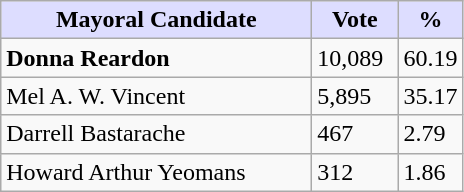<table class="wikitable">
<tr>
<th style="background:#ddf; width:200px;">Mayoral Candidate</th>
<th style="background:#ddf; width:50px;">Vote</th>
<th style="background:#ddf; width:30px;">%</th>
</tr>
<tr>
<td><strong>Donna Reardon</strong></td>
<td>10,089</td>
<td>60.19</td>
</tr>
<tr>
<td>Mel A. W. Vincent</td>
<td>5,895</td>
<td>35.17</td>
</tr>
<tr>
<td>Darrell Bastarache</td>
<td>467</td>
<td>2.79</td>
</tr>
<tr>
<td>Howard Arthur Yeomans</td>
<td>312</td>
<td>1.86</td>
</tr>
</table>
